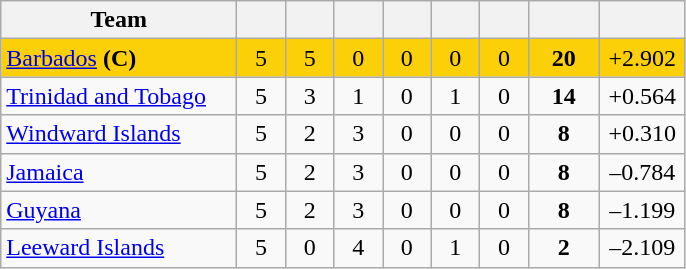<table class="wikitable" style="text-align:center">
<tr>
<th width="150">Team</th>
<th width="25"></th>
<th width="25"></th>
<th width="25"></th>
<th width="25"></th>
<th width="25"></th>
<th width="25"></th>
<th width="40"></th>
<th width="50"></th>
</tr>
<tr style="background:#fbd009">
<td style="text-align:left"><a href='#'>Barbados</a> <strong>(C)</strong></td>
<td>5</td>
<td>5</td>
<td>0</td>
<td>0</td>
<td>0</td>
<td>0</td>
<td><strong>20</strong></td>
<td>+2.902</td>
</tr>
<tr>
<td style="text-align:left"><a href='#'>Trinidad and Tobago</a></td>
<td>5</td>
<td>3</td>
<td>1</td>
<td>0</td>
<td>1</td>
<td>0</td>
<td><strong>14</strong></td>
<td>+0.564</td>
</tr>
<tr>
<td style="text-align:left"><a href='#'>Windward Islands</a></td>
<td>5</td>
<td>2</td>
<td>3</td>
<td>0</td>
<td>0</td>
<td>0</td>
<td><strong>8</strong></td>
<td>+0.310</td>
</tr>
<tr>
<td style="text-align:left"><a href='#'>Jamaica</a></td>
<td>5</td>
<td>2</td>
<td>3</td>
<td>0</td>
<td>0</td>
<td>0</td>
<td><strong>8</strong></td>
<td>–0.784</td>
</tr>
<tr>
<td style="text-align:left"><a href='#'>Guyana</a></td>
<td>5</td>
<td>2</td>
<td>3</td>
<td>0</td>
<td>0</td>
<td>0</td>
<td><strong>8</strong></td>
<td>–1.199</td>
</tr>
<tr>
<td style="text-align:left"><a href='#'>Leeward Islands</a></td>
<td>5</td>
<td>0</td>
<td>4</td>
<td>0</td>
<td>1</td>
<td>0</td>
<td><strong>2</strong></td>
<td>–2.109</td>
</tr>
</table>
